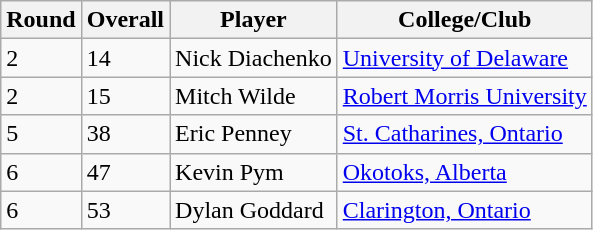<table class="wikitable">
<tr>
<th>Round</th>
<th>Overall</th>
<th>Player</th>
<th>College/Club</th>
</tr>
<tr>
<td>2</td>
<td>14</td>
<td>Nick Diachenko</td>
<td><a href='#'>University of Delaware</a></td>
</tr>
<tr>
<td>2</td>
<td>15</td>
<td>Mitch Wilde</td>
<td><a href='#'>Robert Morris University</a></td>
</tr>
<tr>
<td>5</td>
<td>38</td>
<td>Eric Penney</td>
<td><a href='#'>St. Catharines, Ontario</a></td>
</tr>
<tr>
<td>6</td>
<td>47</td>
<td>Kevin Pym</td>
<td><a href='#'>Okotoks, Alberta</a></td>
</tr>
<tr>
<td>6</td>
<td>53</td>
<td>Dylan Goddard</td>
<td><a href='#'>Clarington, Ontario</a></td>
</tr>
</table>
